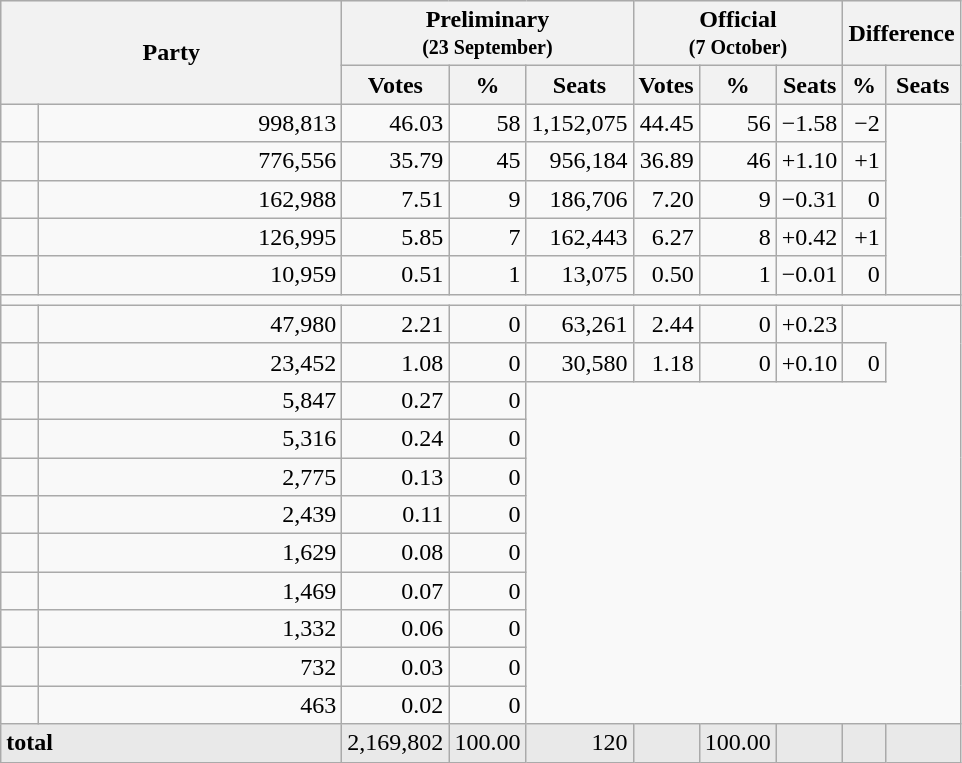<table class="wikitable" style="text-align:right;">
<tr style="background-color:#E9E9E9;text-align:center;">
<th colspan=2 rowspan=2 width=220>Party</th>
<th colspan=3>Preliminary<br><small>(23 September)</small></th>
<th colspan=3>Official<br><small>(7 October)</small></th>
<th colspan=2>Difference</th>
</tr>
<tr style="background-color:#E9E9E9;text-align:center;">
<th>Votes</th>
<th>%</th>
<th>Seats</th>
<th>Votes</th>
<th>%</th>
<th>Seats</th>
<th>%</th>
<th>Seats</th>
</tr>
<tr>
<td></td>
<td>998,813</td>
<td>46.03</td>
<td>58</td>
<td>1,152,075</td>
<td>44.45</td>
<td>56</td>
<td>−1.58</td>
<td>−2</td>
</tr>
<tr>
<td></td>
<td>776,556</td>
<td>35.79</td>
<td>45</td>
<td>956,184</td>
<td>36.89</td>
<td>46</td>
<td>+1.10</td>
<td>+1</td>
</tr>
<tr>
<td></td>
<td>162,988</td>
<td>7.51</td>
<td>9</td>
<td>186,706</td>
<td>7.20</td>
<td>9</td>
<td>−0.31</td>
<td>0</td>
</tr>
<tr>
<td></td>
<td>126,995</td>
<td>5.85</td>
<td>7</td>
<td>162,443</td>
<td>6.27</td>
<td>8</td>
<td>+0.42</td>
<td>+1</td>
</tr>
<tr>
<td></td>
<td>10,959</td>
<td>0.51</td>
<td>1</td>
<td>13,075</td>
<td>0.50</td>
<td>1</td>
<td>−0.01</td>
<td>0</td>
</tr>
<tr>
<td colspan=10></td>
</tr>
<tr>
<td></td>
<td>47,980</td>
<td>2.21</td>
<td>0</td>
<td>63,261</td>
<td>2.44</td>
<td>0</td>
<td>+0.23</td>
</tr>
<tr>
<td></td>
<td>23,452</td>
<td>1.08</td>
<td>0</td>
<td>30,580</td>
<td>1.18</td>
<td>0</td>
<td>+0.10</td>
<td>0</td>
</tr>
<tr>
<td></td>
<td>5,847</td>
<td>0.27</td>
<td>0</td>
</tr>
<tr>
<td></td>
<td>5,316</td>
<td>0.24</td>
<td>0</td>
</tr>
<tr>
<td></td>
<td>2,775</td>
<td>0.13</td>
<td>0</td>
</tr>
<tr>
<td></td>
<td>2,439</td>
<td>0.11</td>
<td>0</td>
</tr>
<tr>
<td></td>
<td>1,629</td>
<td>0.08</td>
<td>0</td>
</tr>
<tr>
<td></td>
<td>1,469</td>
<td>0.07</td>
<td>0</td>
</tr>
<tr>
<td></td>
<td>1,332</td>
<td>0.06</td>
<td>0</td>
</tr>
<tr>
<td></td>
<td>732</td>
<td>0.03</td>
<td>0</td>
</tr>
<tr>
<td></td>
<td>463</td>
<td>0.02</td>
<td>0</td>
</tr>
<tr style="background-color:#E9E9E9;">
<td colspan=2 style="text-align:left;"><strong>total</strong></td>
<td>2,169,802</td>
<td>100.00</td>
<td>120</td>
<td></td>
<td>100.00</td>
<td></td>
<td></td>
<td></td>
</tr>
</table>
